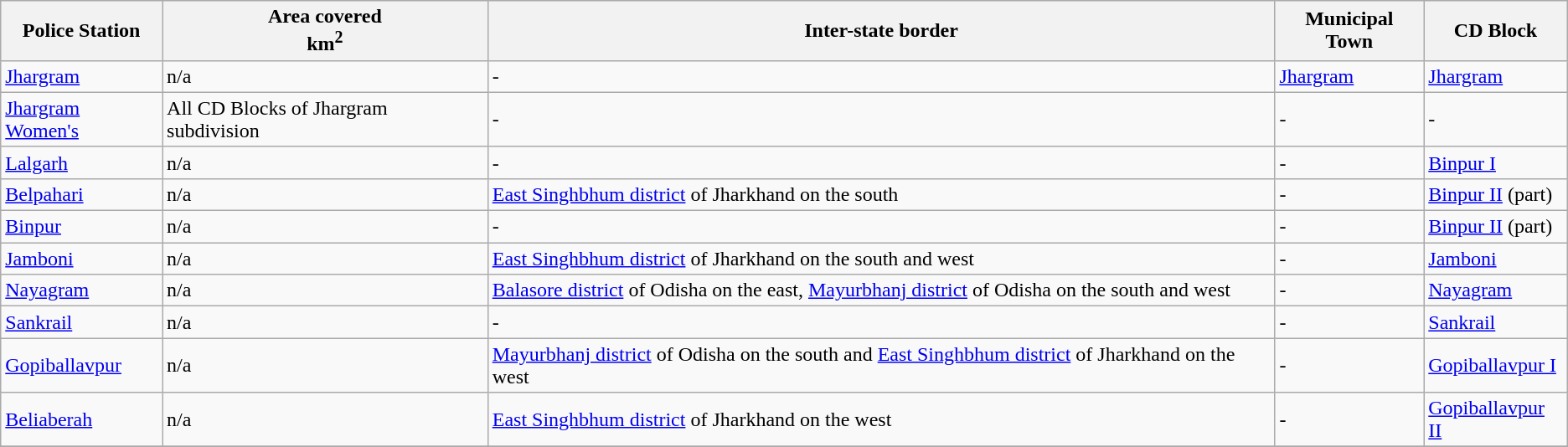<table class="wikitable sortable">
<tr>
<th>Police Station</th>
<th>Area covered<br>km<sup>2</sup></th>
<th>Inter-state border</th>
<th>Municipal Town</th>
<th>CD Block</th>
</tr>
<tr>
<td><a href='#'>Jhargram</a></td>
<td>n/a</td>
<td>-</td>
<td><a href='#'>Jhargram</a></td>
<td><a href='#'>Jhargram</a></td>
</tr>
<tr>
<td><a href='#'>Jhargram Women's</a></td>
<td>All CD Blocks of Jhargram subdivision</td>
<td>-</td>
<td>-</td>
<td>-</td>
</tr>
<tr>
<td><a href='#'>Lalgarh</a></td>
<td>n/a</td>
<td>-</td>
<td>-</td>
<td><a href='#'>Binpur I</a></td>
</tr>
<tr>
<td><a href='#'>Belpahari</a></td>
<td>n/a</td>
<td><a href='#'>East Singhbhum district</a> of Jharkhand on the south</td>
<td>-</td>
<td><a href='#'>Binpur II</a> (part)</td>
</tr>
<tr>
<td><a href='#'>Binpur</a></td>
<td>n/a</td>
<td>-</td>
<td>-</td>
<td><a href='#'>Binpur II</a> (part)</td>
</tr>
<tr>
<td><a href='#'>Jamboni</a></td>
<td>n/a</td>
<td><a href='#'>East Singhbhum district</a> of Jharkhand on the south and west</td>
<td>-</td>
<td><a href='#'>Jamboni</a></td>
</tr>
<tr>
<td><a href='#'>Nayagram</a></td>
<td>n/a</td>
<td><a href='#'>Balasore district</a> of Odisha on the east, <a href='#'>Mayurbhanj district</a> of Odisha on the south and west</td>
<td>-</td>
<td><a href='#'>Nayagram</a></td>
</tr>
<tr>
<td><a href='#'>Sankrail</a></td>
<td>n/a</td>
<td>-</td>
<td>-</td>
<td><a href='#'>Sankrail</a></td>
</tr>
<tr>
<td><a href='#'>Gopiballavpur</a></td>
<td>n/a</td>
<td><a href='#'>Mayurbhanj district</a> of Odisha on the south and <a href='#'>East Singhbhum district</a> of Jharkhand on the west</td>
<td>-</td>
<td><a href='#'>Gopiballavpur I</a></td>
</tr>
<tr>
<td><a href='#'>Beliaberah</a></td>
<td>n/a</td>
<td><a href='#'>East Singhbhum district</a> of Jharkhand on the west</td>
<td>-</td>
<td><a href='#'>Gopiballavpur II</a></td>
</tr>
<tr>
</tr>
</table>
